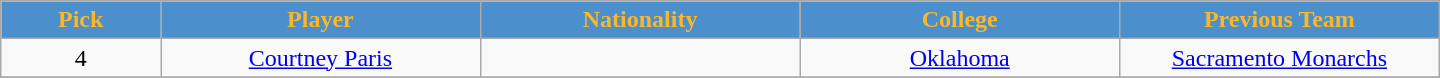<table class="wikitable" style="text-align:center; width:60em">
<tr>
<th style="background:#4b90cc; color:#Fbb726" width="5%">Pick</th>
<th style="background:#4b90cc; color:#Fbb726" width="10%">Player</th>
<th style="background:#4b90cc; color:#Fbb726" width="10%">Nationality</th>
<th style="background:#4b90cc; color:#Fbb726" width="10%">College</th>
<th style="background:#4b90cc; color:#Fbb726" width="10%">Previous Team</th>
</tr>
<tr>
<td>4</td>
<td><a href='#'>Courtney Paris</a></td>
<td></td>
<td><a href='#'>Oklahoma</a></td>
<td><a href='#'>Sacramento Monarchs</a></td>
</tr>
<tr>
</tr>
</table>
